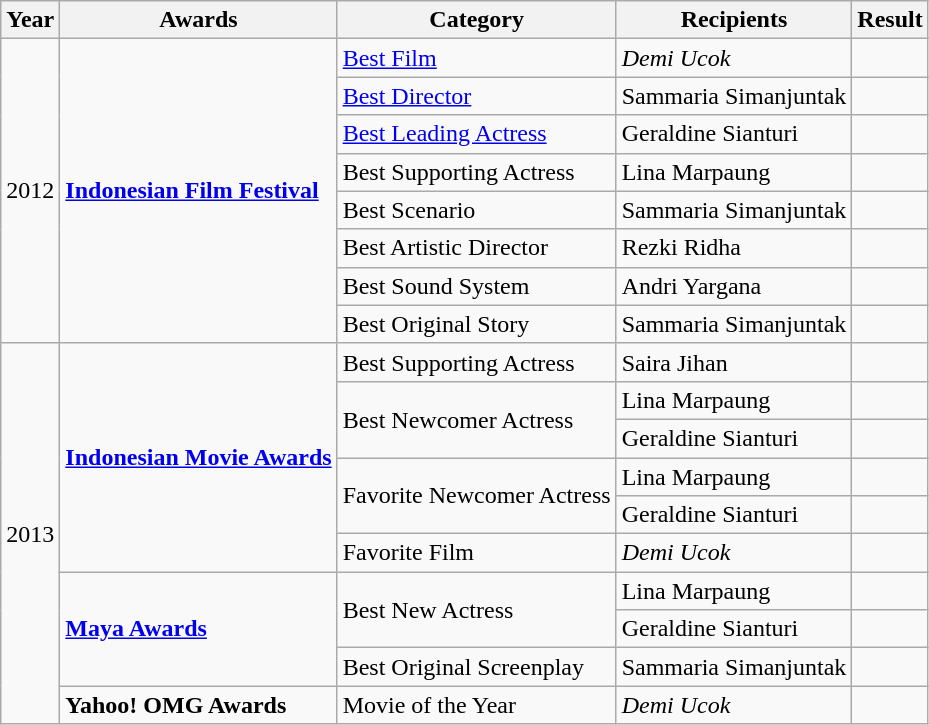<table class="wikitable">
<tr>
<th>Year</th>
<th>Awards</th>
<th>Category</th>
<th>Recipients</th>
<th>Result</th>
</tr>
<tr>
<td rowspan= "8">2012</td>
<td rowspan= "8"><strong><a href='#'>Indonesian Film Festival</a></strong></td>
<td><a href='#'>Best Film</a></td>
<td><em>Demi Ucok</em></td>
<td></td>
</tr>
<tr>
<td><a href='#'>Best Director</a></td>
<td>Sammaria Simanjuntak</td>
<td></td>
</tr>
<tr>
<td><a href='#'>Best Leading Actress</a></td>
<td>Geraldine Sianturi</td>
<td></td>
</tr>
<tr>
<td>Best Supporting Actress</td>
<td>Lina Marpaung</td>
<td></td>
</tr>
<tr>
<td>Best Scenario</td>
<td>Sammaria Simanjuntak</td>
<td></td>
</tr>
<tr>
<td>Best Artistic Director</td>
<td>Rezki Ridha</td>
<td></td>
</tr>
<tr>
<td>Best Sound System</td>
<td>Andri Yargana</td>
<td></td>
</tr>
<tr>
<td>Best Original Story</td>
<td>Sammaria Simanjuntak</td>
<td></td>
</tr>
<tr>
<td rowspan= "10">2013</td>
<td rowspan= "6"><strong><a href='#'>Indonesian Movie Awards</a></strong></td>
<td>Best Supporting Actress</td>
<td>Saira Jihan</td>
<td></td>
</tr>
<tr>
<td rowspan= "2">Best Newcomer Actress</td>
<td>Lina Marpaung</td>
<td></td>
</tr>
<tr>
<td>Geraldine Sianturi</td>
<td></td>
</tr>
<tr>
<td rowspan= "2">Favorite Newcomer Actress</td>
<td>Lina Marpaung</td>
<td></td>
</tr>
<tr>
<td>Geraldine Sianturi</td>
<td></td>
</tr>
<tr>
<td>Favorite Film</td>
<td><em>Demi Ucok</em></td>
<td></td>
</tr>
<tr>
<td rowspan= "3"><strong><a href='#'>Maya Awards</a></strong></td>
<td rowspan= "2">Best New Actress</td>
<td>Lina Marpaung</td>
<td></td>
</tr>
<tr>
<td>Geraldine Sianturi</td>
<td></td>
</tr>
<tr>
<td>Best Original Screenplay</td>
<td>Sammaria Simanjuntak</td>
<td></td>
</tr>
<tr>
<td><strong>Yahoo! OMG Awards</strong></td>
<td>Movie of the Year</td>
<td><em>Demi Ucok</em></td>
<td></td>
</tr>
</table>
